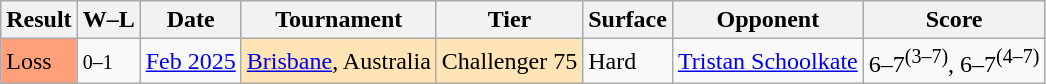<table class="sortable wikitable">
<tr>
<th>Result</th>
<th class="unsortable">W–L</th>
<th>Date</th>
<th>Tournament</th>
<th>Tier</th>
<th>Surface</th>
<th>Opponent</th>
<th class="unsortable">Score</th>
</tr>
<tr>
<td bgcolor="FFA07A">Loss</td>
<td><small>0–1</small></td>
<td><a href='#'>Feb 2025</a></td>
<td style="background:moccasin;"><a href='#'>Brisbane</a>, Australia</td>
<td style="background:moccasin;">Challenger 75</td>
<td>Hard</td>
<td> <a href='#'>Tristan Schoolkate</a></td>
<td>6–7<sup>(3–7)</sup>, 6–7<sup>(4–7)</sup></td>
</tr>
</table>
